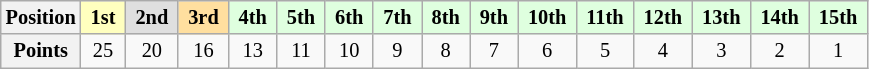<table class="wikitable" style="font-size:85%; text-align:center">
<tr>
<th>Position</th>
<td style="background:#ffffbf;"> <strong>1st</strong> </td>
<td style="background:#dfdfdf;"> <strong>2nd</strong> </td>
<td style="background:#ffdf9f;"> <strong>3rd</strong> </td>
<td style="background:#dfffdf;"> <strong>4th</strong> </td>
<td style="background:#dfffdf;"> <strong>5th</strong> </td>
<td style="background:#dfffdf;"> <strong>6th</strong> </td>
<td style="background:#dfffdf;"> <strong>7th</strong> </td>
<td style="background:#dfffdf;"> <strong>8th</strong> </td>
<td style="background:#dfffdf;"> <strong>9th</strong> </td>
<td style="background:#dfffdf;"> <strong>10th</strong> </td>
<td style="background:#dfffdf;"> <strong>11th</strong> </td>
<td style="background:#dfffdf;"> <strong>12th</strong> </td>
<td style="background:#dfffdf;"> <strong>13th</strong> </td>
<td style="background:#dfffdf;"> <strong>14th</strong> </td>
<td style="background:#dfffdf;"> <strong>15th</strong> </td>
</tr>
<tr>
<th>Points</th>
<td>25</td>
<td>20</td>
<td>16</td>
<td>13</td>
<td>11</td>
<td>10</td>
<td>9</td>
<td>8</td>
<td>7</td>
<td>6</td>
<td>5</td>
<td>4</td>
<td>3</td>
<td>2</td>
<td>1</td>
</tr>
</table>
